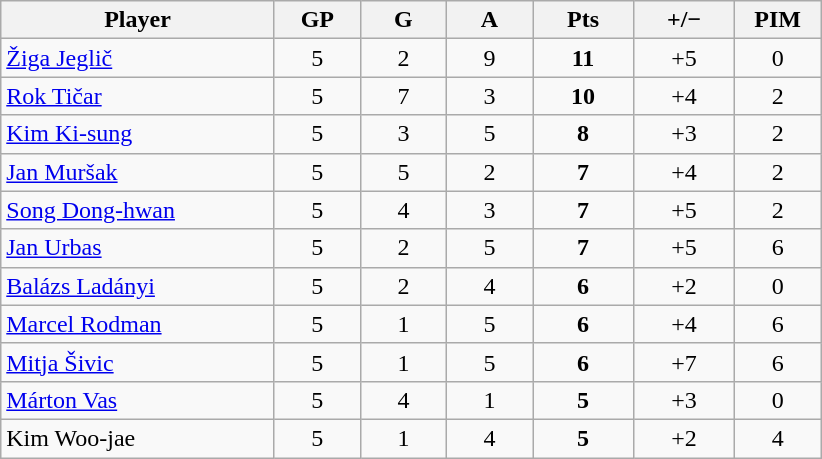<table class="wikitable sortable" style="text-align:center;">
<tr>
<th width="175px">Player</th>
<th width="50px">GP</th>
<th width="50px">G</th>
<th width="50px">A</th>
<th width="60px">Pts</th>
<th width="60px">+/−</th>
<th width="50px">PIM</th>
</tr>
<tr>
<td style="text-align:left;"> <a href='#'>Žiga Jeglič</a></td>
<td>5</td>
<td>2</td>
<td>9</td>
<td><strong>11</strong></td>
<td>+5</td>
<td>0</td>
</tr>
<tr>
<td style="text-align:left;"> <a href='#'>Rok Tičar</a></td>
<td>5</td>
<td>7</td>
<td>3</td>
<td><strong>10</strong></td>
<td>+4</td>
<td>2</td>
</tr>
<tr>
<td style="text-align:left;"> <a href='#'>Kim Ki-sung</a></td>
<td>5</td>
<td>3</td>
<td>5</td>
<td><strong>8</strong></td>
<td>+3</td>
<td>2</td>
</tr>
<tr>
<td style="text-align:left;"> <a href='#'>Jan Muršak</a></td>
<td>5</td>
<td>5</td>
<td>2</td>
<td><strong>7</strong></td>
<td>+4</td>
<td>2</td>
</tr>
<tr>
<td style="text-align:left;"> <a href='#'>Song Dong-hwan</a></td>
<td>5</td>
<td>4</td>
<td>3</td>
<td><strong>7</strong></td>
<td>+5</td>
<td>2</td>
</tr>
<tr>
<td style="text-align:left;"> <a href='#'>Jan Urbas</a></td>
<td>5</td>
<td>2</td>
<td>5</td>
<td><strong>7</strong></td>
<td>+5</td>
<td>6</td>
</tr>
<tr>
<td style="text-align:left;"> <a href='#'>Balázs Ladányi</a></td>
<td>5</td>
<td>2</td>
<td>4</td>
<td><strong>6</strong></td>
<td>+2</td>
<td>0</td>
</tr>
<tr>
<td style="text-align:left;"> <a href='#'>Marcel Rodman</a></td>
<td>5</td>
<td>1</td>
<td>5</td>
<td><strong>6</strong></td>
<td>+4</td>
<td>6</td>
</tr>
<tr>
<td style="text-align:left;"> <a href='#'>Mitja Šivic</a></td>
<td>5</td>
<td>1</td>
<td>5</td>
<td><strong>6</strong></td>
<td>+7</td>
<td>6</td>
</tr>
<tr>
<td style="text-align:left;"> <a href='#'>Márton Vas</a></td>
<td>5</td>
<td>4</td>
<td>1</td>
<td><strong>5</strong></td>
<td>+3</td>
<td>0</td>
</tr>
<tr>
<td style="text-align:left;"> Kim Woo-jae</td>
<td>5</td>
<td>1</td>
<td>4</td>
<td><strong>5</strong></td>
<td>+2</td>
<td>4</td>
</tr>
</table>
